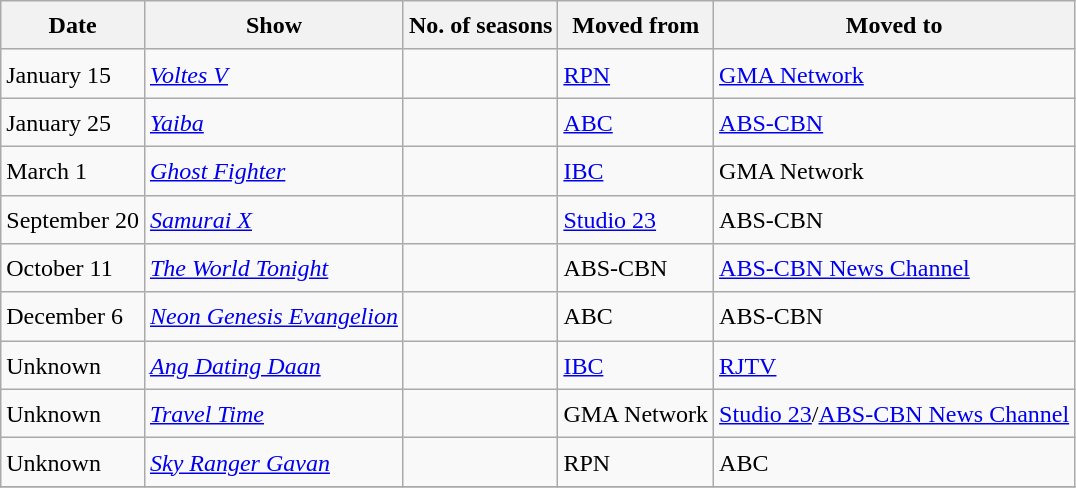<table class="wikitable" style="text-align:left; line-height:25px; width:auto;">
<tr>
<th>Date</th>
<th>Show</th>
<th>No. of seasons</th>
<th>Moved from</th>
<th>Moved to</th>
</tr>
<tr>
<td>January 15</td>
<td><em><a href='#'>Voltes V</a></em></td>
<td></td>
<td><a href='#'>RPN</a></td>
<td><a href='#'>GMA Network</a></td>
</tr>
<tr>
<td>January 25</td>
<td><em><a href='#'>Yaiba</a></em></td>
<td></td>
<td><a href='#'>ABC</a></td>
<td><a href='#'>ABS-CBN</a></td>
</tr>
<tr>
<td>March 1</td>
<td><em><a href='#'>Ghost Fighter</a></em></td>
<td></td>
<td><a href='#'>IBC</a></td>
<td>GMA Network</td>
</tr>
<tr>
<td>September 20</td>
<td><em><a href='#'>Samurai X</a></em></td>
<td></td>
<td><a href='#'>Studio 23</a></td>
<td>ABS-CBN</td>
</tr>
<tr>
<td>October 11</td>
<td><em><a href='#'>The World Tonight</a></em></td>
<td></td>
<td>ABS-CBN</td>
<td><a href='#'>ABS-CBN News Channel</a></td>
</tr>
<tr>
<td>December 6</td>
<td><em><a href='#'>Neon Genesis Evangelion</a></em></td>
<td></td>
<td>ABC</td>
<td>ABS-CBN</td>
</tr>
<tr>
<td>Unknown</td>
<td><em><a href='#'>Ang Dating Daan</a></em></td>
<td></td>
<td><a href='#'>IBC</a></td>
<td><a href='#'>RJTV</a></td>
</tr>
<tr>
<td>Unknown</td>
<td><em><a href='#'>Travel Time</a></em></td>
<td></td>
<td>GMA Network</td>
<td><a href='#'>Studio 23</a>/<a href='#'>ABS-CBN News Channel</a></td>
</tr>
<tr>
<td>Unknown</td>
<td><em><a href='#'>Sky Ranger Gavan</a></em></td>
<td></td>
<td>RPN</td>
<td>ABC</td>
</tr>
<tr>
</tr>
</table>
